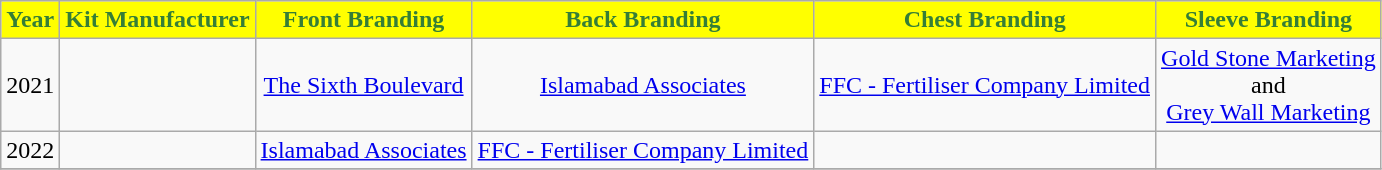<table class="wikitable" style="text-align: center;">
<tr>
<th style="background:#FFFF00; color:#357E37;">Year</th>
<th style="background:#FFFF00; color:#357E37;">Kit Manufacturer</th>
<th style="background:#FFFF00; color:#357E37;">Front Branding</th>
<th style="background:#FFFF00; color:#357E37;">Back Branding</th>
<th style="background:#FFFF00; color:#357E37;">Chest Branding</th>
<th style="background:#FFFF00; color:#357E37;">Sleeve Branding</th>
</tr>
<tr>
<td>2021</td>
<td></td>
<td><a href='#'>The Sixth Boulevard</a></td>
<td><a href='#'>Islamabad Associates</a></td>
<td><a href='#'>FFC - Fertiliser Company Limited</a></td>
<td><a href='#'>Gold Stone Marketing</a><br> and <br> <a href='#'>Grey Wall Marketing</a></td>
</tr>
<tr>
<td>2022</td>
<td></td>
<td><a href='#'>Islamabad Associates</a></td>
<td><a href='#'>FFC - Fertiliser Company Limited</a></td>
<td></td>
<td></td>
</tr>
<tr>
</tr>
</table>
